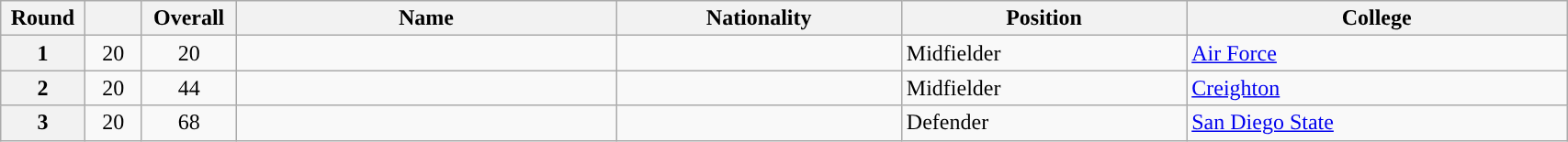<table class="wikitable sortable" style="width:90%">
<tr>
<th scope="col" style="width: 3%;">Round</th>
<th scope="col" style="width: 3%;"></th>
<th scope="col" style="width: 4%;">Overall</th>
<th scope="col" style="width: 20%;">Name</th>
<th scope="col" style="width: 15%;">Nationality</th>
<th scope="col" style="width: 15%;">Position</th>
<th scope="col" style="width: 20%;">College</th>
</tr>
<tr>
<th scope="row">1</th>
<td align="center">20</td>
<td align="center">20</td>
<td></td>
<td></td>
<td>Midfielder</td>
<td><a href='#'>Air Force</a></td>
</tr>
<tr>
<th scope="row">2</th>
<td align="center">20</td>
<td align="center">44</td>
<td></td>
<td></td>
<td>Midfielder</td>
<td><a href='#'>Creighton</a></td>
</tr>
<tr>
<th scope="row">3</th>
<td align="center">20</td>
<td align="center">68</td>
<td></td>
<td></td>
<td>Defender</td>
<td><a href='#'>San Diego State</a></td>
</tr>
</table>
